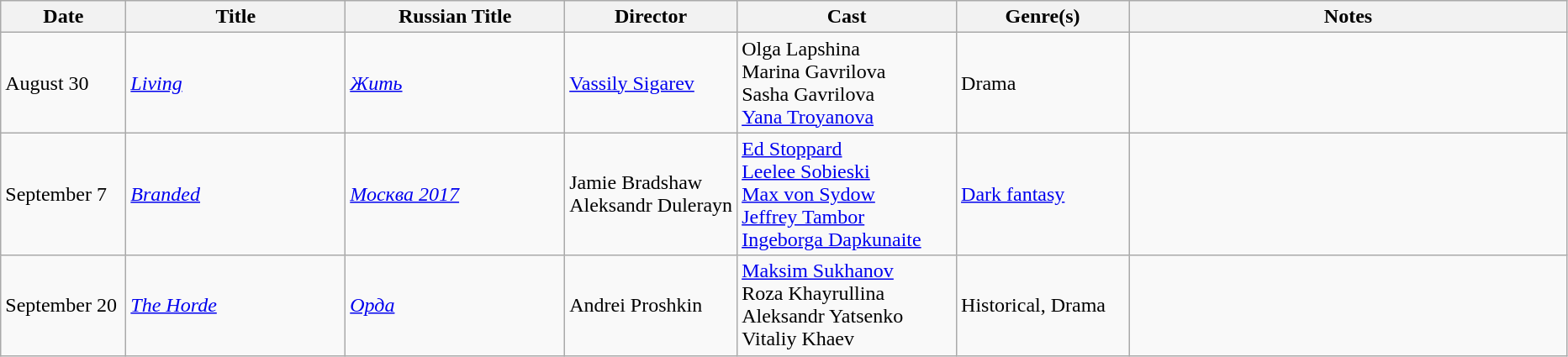<table class="wikitable sortable">
<tr>
<th style="width:8%;">Date</th>
<th style="width:14%;">Title</th>
<th style="width:14%;">Russian Title</th>
<th style="width:11%;">Director</th>
<th style="width:14%;">Cast</th>
<th style="width:11%;">Genre(s)</th>
<th>Notes</th>
</tr>
<tr>
<td>August 30</td>
<td><em><a href='#'>Living</a></em></td>
<td><em><a href='#'>Жить</a></em></td>
<td><a href='#'>Vassily Sigarev</a></td>
<td>Olga Lapshina<br> Marina Gavrilova<br> Sasha Gavrilova<br> <a href='#'>Yana Troyanova</a></td>
<td>Drama</td>
<td></td>
</tr>
<tr>
<td>September 7</td>
<td><em><a href='#'>Branded</a></em></td>
<td><em><a href='#'>Москва 2017</a></em></td>
<td>Jamie Bradshaw <br> Aleksandr Dulerayn</td>
<td><a href='#'>Ed Stoppard</a><br> <a href='#'>Leelee Sobieski</a><br> <a href='#'>Max von Sydow</a><br> <a href='#'>Jeffrey Tambor</a><br> <a href='#'>Ingeborga Dapkunaite</a></td>
<td><a href='#'>Dark fantasy</a></td>
<td></td>
</tr>
<tr>
<td>September 20</td>
<td><em><a href='#'>The Horde</a></em></td>
<td><em><a href='#'>Орда</a></em></td>
<td>Andrei Proshkin</td>
<td><a href='#'>Maksim Sukhanov</a><br> Roza Khayrullina<br> Aleksandr Yatsenko<br> Vitaliy Khaev</td>
<td>Historical, Drama</td>
<td></td>
</tr>
</table>
